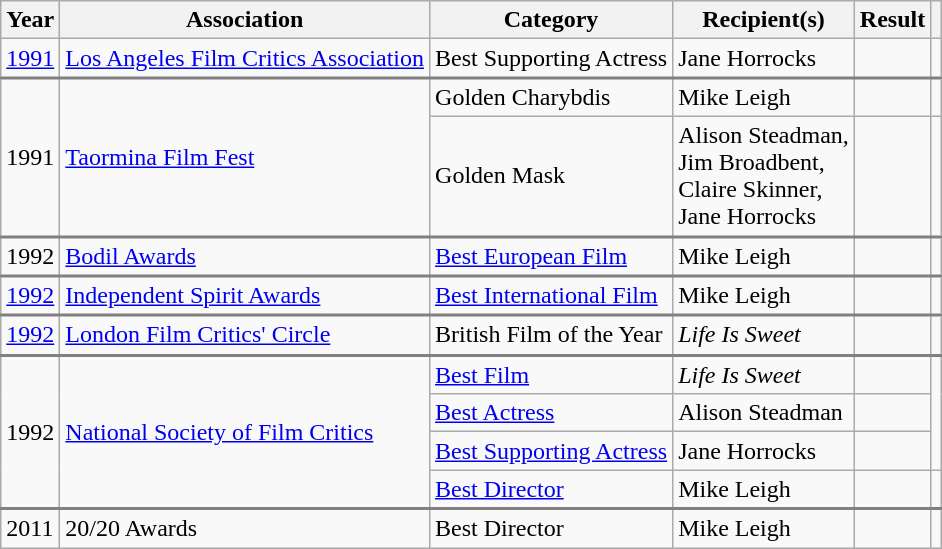<table class="wikitable">
<tr>
<th>Year</th>
<th>Association</th>
<th>Category</th>
<th>Recipient(s)</th>
<th>Result</th>
<th></th>
</tr>
<tr>
<td><a href='#'>1991</a></td>
<td><a href='#'>Los Angeles Film Critics Association</a></td>
<td>Best Supporting Actress</td>
<td>Jane Horrocks</td>
<td></td>
<td align="center"></td>
</tr>
<tr style="border-top:2px solid gray;">
<td rowspan="2">1991</td>
<td rowspan="2"><a href='#'>Taormina Film Fest</a></td>
<td>Golden Charybdis</td>
<td>Mike Leigh</td>
<td></td>
<td align="center"></td>
</tr>
<tr>
<td>Golden Mask</td>
<td>Alison Steadman,<br>Jim Broadbent,<br>Claire Skinner,<br>Jane Horrocks</td>
<td></td>
<td align="center"></td>
</tr>
<tr style="border-top:2px solid gray;">
<td>1992</td>
<td><a href='#'>Bodil Awards</a></td>
<td><a href='#'>Best European Film</a></td>
<td>Mike Leigh</td>
<td></td>
<td align="center"></td>
</tr>
<tr style="border-top:2px solid gray;">
<td><a href='#'>1992</a></td>
<td><a href='#'>Independent Spirit Awards</a></td>
<td><a href='#'>Best International Film</a></td>
<td>Mike Leigh</td>
<td></td>
<td align="center"></td>
</tr>
<tr style="border-top:2px solid gray;">
<td><a href='#'>1992</a></td>
<td><a href='#'>London Film Critics' Circle</a></td>
<td>British Film of the Year</td>
<td><em>Life Is Sweet</em></td>
<td></td>
<td align="center"></td>
</tr>
<tr style="border-top:2px solid gray;">
<td rowspan="4">1992</td>
<td rowspan="4"><a href='#'>National Society of Film Critics</a></td>
<td><a href='#'>Best Film</a></td>
<td><em>Life Is Sweet</em></td>
<td></td>
<td rowspan="3" align="center"></td>
</tr>
<tr>
<td><a href='#'>Best Actress</a></td>
<td>Alison Steadman</td>
<td></td>
</tr>
<tr>
<td><a href='#'>Best Supporting Actress</a></td>
<td>Jane Horrocks</td>
<td></td>
</tr>
<tr>
<td><a href='#'>Best Director</a></td>
<td>Mike Leigh</td>
<td></td>
<td align="center"></td>
</tr>
<tr style="border-top:2px solid gray;">
<td>2011</td>
<td>20/20 Awards</td>
<td>Best Director</td>
<td>Mike Leigh</td>
<td></td>
<td align="center"></td>
</tr>
</table>
